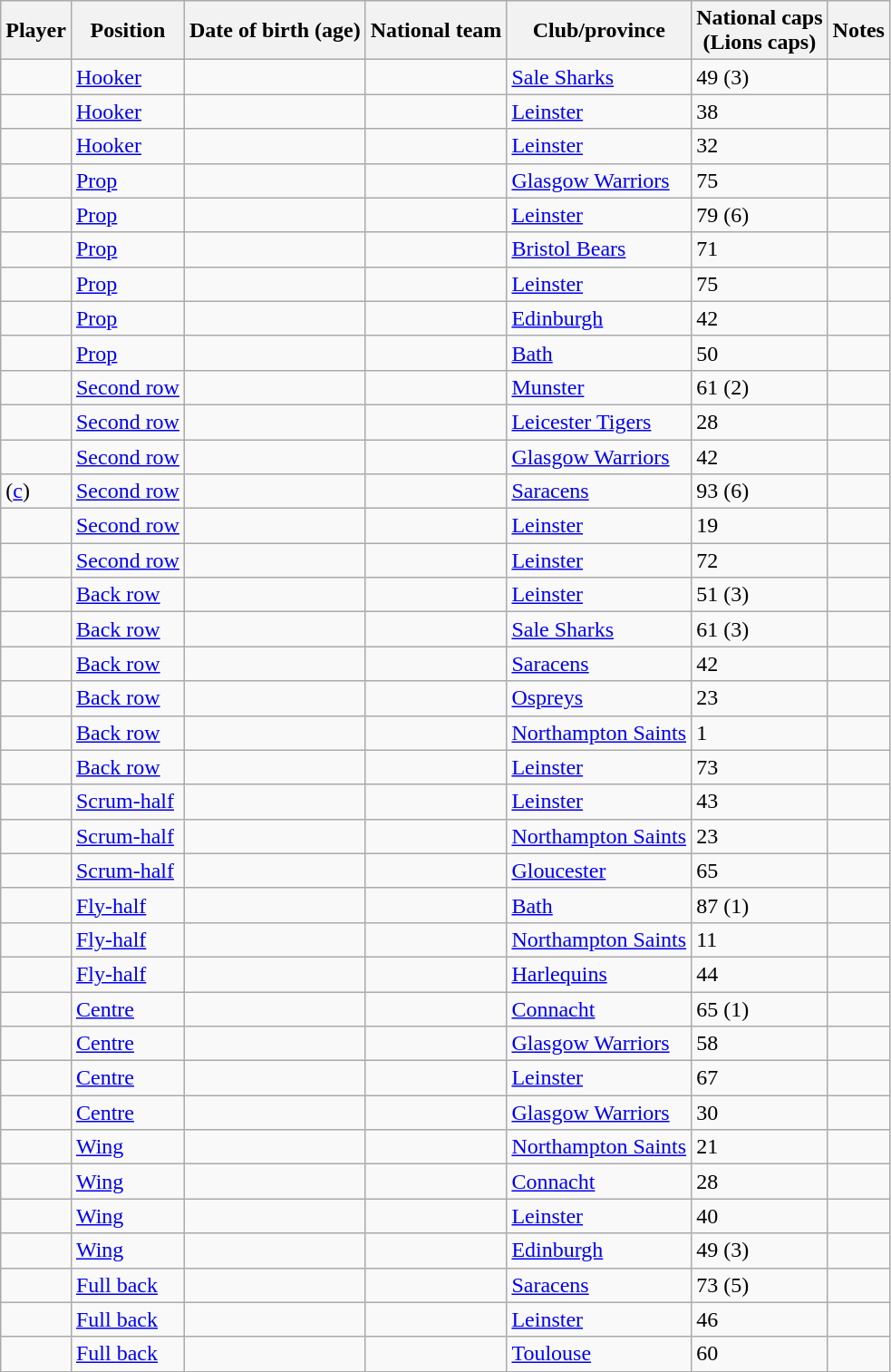<table class="wikitable sortable">
<tr>
<th>Player</th>
<th>Position</th>
<th>Date of birth (age)</th>
<th>National team</th>
<th>Club/province</th>
<th>National caps<br>(Lions caps)</th>
<th>Notes</th>
</tr>
<tr>
<td><strong></strong></td>
<td><a href='#'>Hooker</a></td>
<td></td>
<td></td>
<td> <a href='#'>Sale Sharks</a></td>
<td>49 (3)</td>
<td></td>
</tr>
<tr>
<td><strong></strong></td>
<td><a href='#'>Hooker</a></td>
<td></td>
<td></td>
<td> <a href='#'>Leinster</a></td>
<td>38</td>
<td></td>
</tr>
<tr>
<td></td>
<td><a href='#'>Hooker</a></td>
<td></td>
<td></td>
<td> <a href='#'>Leinster</a></td>
<td>32</td>
<td></td>
</tr>
<tr>
<td><strong></strong></td>
<td><a href='#'>Prop</a></td>
<td></td>
<td></td>
<td> <a href='#'>Glasgow Warriors</a></td>
<td>75</td>
<td></td>
</tr>
<tr>
<td><strong></strong></td>
<td><a href='#'>Prop</a></td>
<td></td>
<td></td>
<td> <a href='#'>Leinster</a></td>
<td>79 (6)</td>
<td></td>
</tr>
<tr>
<td></td>
<td><a href='#'>Prop</a></td>
<td></td>
<td></td>
<td> <a href='#'>Bristol Bears</a></td>
<td>71</td>
<td></td>
</tr>
<tr>
<td><strong></strong></td>
<td><a href='#'>Prop</a></td>
<td></td>
<td></td>
<td> <a href='#'>Leinster</a></td>
<td>75</td>
<td></td>
</tr>
<tr>
<td></td>
<td><a href='#'>Prop</a></td>
<td></td>
<td></td>
<td> <a href='#'>Edinburgh</a></td>
<td>42</td>
<td></td>
</tr>
<tr>
<td></td>
<td><a href='#'>Prop</a></td>
<td></td>
<td></td>
<td> <a href='#'>Bath</a></td>
<td>50</td>
<td></td>
</tr>
<tr>
<td><strong></strong></td>
<td><a href='#'>Second row</a></td>
<td></td>
<td></td>
<td> <a href='#'>Munster</a></td>
<td>61 (2)</td>
<td></td>
</tr>
<tr>
<td></td>
<td><a href='#'>Second row</a></td>
<td></td>
<td></td>
<td> <a href='#'>Leicester Tigers</a></td>
<td>28</td>
<td></td>
</tr>
<tr>
<td></td>
<td><a href='#'>Second row</a></td>
<td></td>
<td></td>
<td> <a href='#'>Glasgow Warriors</a></td>
<td>42</td>
<td></td>
</tr>
<tr>
<td><strong></strong> (<a href='#'>c</a>)</td>
<td><a href='#'>Second row</a></td>
<td></td>
<td></td>
<td> <a href='#'>Saracens</a></td>
<td>93 (6)</td>
<td></td>
</tr>
<tr>
<td></td>
<td><a href='#'>Second row</a></td>
<td></td>
<td></td>
<td> <a href='#'>Leinster</a></td>
<td>19</td>
<td></td>
</tr>
<tr>
<td></td>
<td><a href='#'>Second row</a></td>
<td></td>
<td></td>
<td> <a href='#'>Leinster</a></td>
<td>72</td>
<td></td>
</tr>
<tr>
<td><strong></strong></td>
<td><a href='#'>Back row</a></td>
<td></td>
<td></td>
<td> <a href='#'>Leinster</a></td>
<td>51 (3)</td>
<td></td>
</tr>
<tr>
<td><strong></strong></td>
<td><a href='#'>Back row</a></td>
<td></td>
<td></td>
<td> <a href='#'>Sale Sharks</a></td>
<td>61 (3)</td>
<td></td>
</tr>
<tr>
<td></td>
<td><a href='#'>Back row</a></td>
<td></td>
<td></td>
<td> <a href='#'>Saracens</a></td>
<td>42</td>
<td></td>
</tr>
<tr>
<td></td>
<td><a href='#'>Back row</a></td>
<td></td>
<td></td>
<td> <a href='#'>Ospreys</a></td>
<td>23</td>
<td></td>
</tr>
<tr>
<td></td>
<td><a href='#'>Back row</a></td>
<td></td>
<td></td>
<td> <a href='#'>Northampton Saints</a></td>
<td>1</td>
<td></td>
</tr>
<tr>
<td></td>
<td><a href='#'>Back row</a></td>
<td></td>
<td></td>
<td> <a href='#'>Leinster</a></td>
<td>73</td>
<td></td>
</tr>
<tr>
<td></td>
<td><a href='#'>Scrum-half</a></td>
<td></td>
<td></td>
<td> <a href='#'>Leinster</a></td>
<td>43</td>
<td></td>
</tr>
<tr>
<td></td>
<td><a href='#'>Scrum-half</a></td>
<td></td>
<td></td>
<td> <a href='#'>Northampton Saints</a></td>
<td>23</td>
<td></td>
</tr>
<tr>
<td></td>
<td><a href='#'>Scrum-half</a></td>
<td></td>
<td></td>
<td> <a href='#'>Gloucester</a></td>
<td>65</td>
<td></td>
</tr>
<tr>
<td><strong></strong></td>
<td><a href='#'>Fly-half</a></td>
<td></td>
<td></td>
<td> <a href='#'>Bath</a></td>
<td>87 (1)</td>
<td></td>
</tr>
<tr>
<td></td>
<td><a href='#'>Fly-half</a></td>
<td></td>
<td></td>
<td> <a href='#'>Northampton Saints</a></td>
<td>11</td>
<td></td>
</tr>
<tr>
<td><strong></strong></td>
<td><a href='#'>Fly-half</a></td>
<td></td>
<td></td>
<td> <a href='#'>Harlequins</a></td>
<td>44</td>
<td></td>
</tr>
<tr>
<td><strong></strong></td>
<td><a href='#'>Centre</a></td>
<td></td>
<td></td>
<td> <a href='#'>Connacht</a></td>
<td>65 (1)</td>
<td></td>
</tr>
<tr>
<td></td>
<td><a href='#'>Centre</a></td>
<td></td>
<td></td>
<td> <a href='#'>Glasgow Warriors</a></td>
<td>58</td>
<td></td>
</tr>
<tr>
<td></td>
<td><a href='#'>Centre</a></td>
<td></td>
<td></td>
<td> <a href='#'>Leinster</a></td>
<td>67</td>
<td></td>
</tr>
<tr>
<td></td>
<td><a href='#'>Centre</a></td>
<td></td>
<td></td>
<td> <a href='#'>Glasgow Warriors</a></td>
<td>30</td>
<td></td>
</tr>
<tr>
<td></td>
<td><a href='#'>Wing</a></td>
<td></td>
<td></td>
<td> <a href='#'>Northampton Saints</a></td>
<td>21</td>
<td></td>
</tr>
<tr>
<td></td>
<td><a href='#'>Wing</a></td>
<td></td>
<td></td>
<td> <a href='#'>Connacht</a></td>
<td>28</td>
<td></td>
</tr>
<tr>
<td></td>
<td><a href='#'>Wing</a></td>
<td></td>
<td></td>
<td> <a href='#'>Leinster</a></td>
<td>40</td>
<td></td>
</tr>
<tr>
<td><strong></strong></td>
<td><a href='#'>Wing</a></td>
<td></td>
<td></td>
<td> <a href='#'>Edinburgh</a></td>
<td>49 (3)</td>
<td></td>
</tr>
<tr>
<td><strong></strong></td>
<td><a href='#'>Full back</a></td>
<td></td>
<td></td>
<td> <a href='#'>Saracens</a></td>
<td>73 (5)</td>
<td></td>
</tr>
<tr>
<td></td>
<td><a href='#'>Full back</a></td>
<td></td>
<td></td>
<td> <a href='#'>Leinster</a></td>
<td>46</td>
<td></td>
</tr>
<tr>
<td></td>
<td><a href='#'>Full back</a></td>
<td></td>
<td></td>
<td> <a href='#'>Toulouse</a></td>
<td>60</td>
<td></td>
</tr>
</table>
